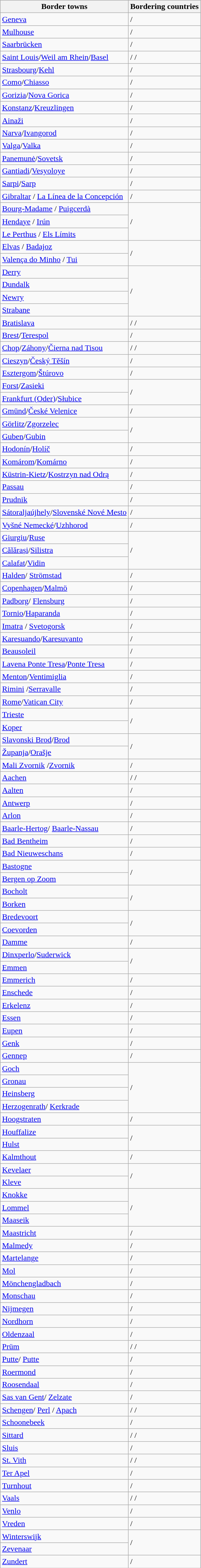<table class="wikitable sortable">
<tr>
<th>Border towns</th>
<th>Bordering countries</th>
</tr>
<tr>
<td><a href='#'>Geneva</a></td>
<td> / </td>
</tr>
<tr>
<td><a href='#'>Mulhouse</a></td>
<td> / </td>
</tr>
<tr>
<td><a href='#'>Saarbrücken</a></td>
<td> / </td>
</tr>
<tr>
<td><a href='#'>Saint Louis</a>/<a href='#'>Weil am Rhein</a>/<a href='#'>Basel</a></td>
<td> /  / </td>
</tr>
<tr>
<td><a href='#'>Strasbourg</a>/<a href='#'>Kehl</a></td>
<td> / </td>
</tr>
<tr>
<td><a href='#'>Como</a>/<a href='#'>Chiasso</a></td>
<td> / </td>
</tr>
<tr>
<td><a href='#'>Gorizia</a>/<a href='#'>Nova Gorica</a></td>
<td> / </td>
</tr>
<tr>
<td><a href='#'>Konstanz</a>/<a href='#'>Kreuzlingen</a></td>
<td> / </td>
</tr>
<tr>
<td><a href='#'>Ainaži</a></td>
<td> / </td>
</tr>
<tr>
<td><a href='#'>Narva</a>/<a href='#'>Ivangorod</a></td>
<td> / </td>
</tr>
<tr>
<td><a href='#'>Valga</a>/<a href='#'>Valka</a></td>
<td> / </td>
</tr>
<tr>
<td><a href='#'>Panemunė</a>/<a href='#'>Sovetsk</a></td>
<td> / </td>
</tr>
<tr>
<td><a href='#'>Gantiadi</a>/<a href='#'>Vesyoloye</a></td>
<td> / </td>
</tr>
<tr>
<td><a href='#'>Sarpi</a>/<a href='#'>Sarp</a></td>
<td> / </td>
</tr>
<tr>
<td><a href='#'>Gibraltar</a> / <a href='#'>La Línea de la Concepción</a></td>
<td> / </td>
</tr>
<tr>
<td><a href='#'>Bourg-Madame</a> / <a href='#'>Puigcerdà</a></td>
<td rowspan="3"> / </td>
</tr>
<tr>
<td><a href='#'>Hendaye</a> / <a href='#'>Irún</a></td>
</tr>
<tr>
<td><a href='#'>Le Perthus</a> / <a href='#'>Els Límits</a></td>
</tr>
<tr>
<td><a href='#'>Elvas</a> / <a href='#'>Badajoz</a></td>
<td rowspan="2"> / </td>
</tr>
<tr>
<td><a href='#'>Valença do Minho</a> / <a href='#'>Tui</a></td>
</tr>
<tr>
<td><a href='#'>Derry</a></td>
<td rowspan="4"> / </td>
</tr>
<tr>
<td><a href='#'>Dundalk</a></td>
</tr>
<tr>
<td><a href='#'>Newry</a></td>
</tr>
<tr>
<td><a href='#'>Strabane</a></td>
</tr>
<tr>
<td><a href='#'>Bratislava</a></td>
<td> /  /</td>
</tr>
<tr>
<td><a href='#'>Brest</a>/<a href='#'>Terespol</a></td>
<td> / </td>
</tr>
<tr>
<td><a href='#'>Chop</a>/<a href='#'>Záhony</a>/<a href='#'>Čierna nad Tisou</a></td>
<td> /  / </td>
</tr>
<tr>
<td><a href='#'>Cieszyn</a>/<a href='#'>Český Těšín</a></td>
<td> / </td>
</tr>
<tr>
<td><a href='#'>Esztergom</a>/<a href='#'>Štúrovo</a></td>
<td> / </td>
</tr>
<tr>
<td><a href='#'>Forst</a>/<a href='#'>Zasieki</a></td>
<td rowspan="2"> / </td>
</tr>
<tr>
<td><a href='#'>Frankfurt (Oder)</a>/<a href='#'>Słubice</a></td>
</tr>
<tr>
<td><a href='#'>Gmünd</a>/<a href='#'>České Velenice</a></td>
<td> / </td>
</tr>
<tr>
<td><a href='#'>Görlitz</a>/<a href='#'>Zgorzelec</a></td>
<td rowspan="2"> / </td>
</tr>
<tr>
<td><a href='#'>Guben</a>/<a href='#'>Gubin</a></td>
</tr>
<tr>
<td><a href='#'>Hodonín</a>/<a href='#'>Holíč</a></td>
<td> / </td>
</tr>
<tr>
<td><a href='#'>Komárom</a>/<a href='#'>Komárno</a></td>
<td> / </td>
</tr>
<tr>
<td><a href='#'>Küstrin-Kietz</a>/<a href='#'>Kostrzyn nad Odrą</a></td>
<td> / </td>
</tr>
<tr>
<td><a href='#'>Passau</a></td>
<td> / </td>
</tr>
<tr>
<td><a href='#'>Prudnik</a></td>
<td> / </td>
</tr>
<tr>
<td><a href='#'>Sátoraljaújhely</a>/<a href='#'>Slovenské Nové Mesto</a></td>
<td> / </td>
</tr>
<tr>
<td><a href='#'>Vyšné Nemecké</a>/<a href='#'>Uzhhorod</a></td>
<td> / </td>
</tr>
<tr>
<td><a href='#'>Giurgiu</a>/<a href='#'>Ruse</a></td>
<td rowspan="3"> / </td>
</tr>
<tr>
<td><a href='#'>Călărași</a>/<a href='#'>Silistra</a></td>
</tr>
<tr>
<td><a href='#'>Calafat</a>/<a href='#'>Vidin</a></td>
</tr>
<tr>
<td><a href='#'>Halden</a>/ <a href='#'>Strömstad</a></td>
<td> / </td>
</tr>
<tr>
<td><a href='#'>Copenhagen</a>/<a href='#'>Malmö</a></td>
<td> / </td>
</tr>
<tr>
<td><a href='#'>Padborg</a>/ <a href='#'>Flensburg</a></td>
<td> / </td>
</tr>
<tr>
<td><a href='#'>Tornio</a>/<a href='#'>Haparanda</a></td>
<td> / </td>
</tr>
<tr>
<td><a href='#'>Imatra</a>  / <a href='#'>Svetogorsk</a></td>
<td> / </td>
</tr>
<tr>
<td><a href='#'>Karesuando</a>/<a href='#'>Karesuvanto</a></td>
<td> / </td>
</tr>
<tr>
<td><a href='#'>Beausoleil</a></td>
<td> / </td>
</tr>
<tr>
<td><a href='#'>Lavena Ponte Tresa</a>/<a href='#'>Ponte Tresa</a></td>
<td> / </td>
</tr>
<tr>
<td><a href='#'>Menton</a>/<a href='#'>Ventimiglia</a></td>
<td> / </td>
</tr>
<tr>
<td><a href='#'>Rimini</a> /<a href='#'>Serravalle</a></td>
<td> / </td>
</tr>
<tr>
<td><a href='#'>Rome</a>/<a href='#'>Vatican City</a></td>
<td> / </td>
</tr>
<tr>
<td><a href='#'>Trieste</a></td>
<td rowspan="2"> / </td>
</tr>
<tr>
<td><a href='#'>Koper</a></td>
</tr>
<tr>
<td><a href='#'>Slavonski Brod</a>/<a href='#'>Brod</a></td>
<td rowspan="2"> / </td>
</tr>
<tr>
<td><a href='#'>Županja</a>/<a href='#'>Orašje</a></td>
</tr>
<tr>
<td><a href='#'>Mali Zvornik</a>   /<a href='#'>Zvornik</a></td>
<td> / </td>
</tr>
<tr>
<td><a href='#'>Aachen</a></td>
<td> /  / </td>
</tr>
<tr>
<td><a href='#'>Aalten</a></td>
<td> / </td>
</tr>
<tr>
<td><a href='#'>Antwerp</a></td>
<td> / </td>
</tr>
<tr>
<td><a href='#'>Arlon</a></td>
<td> / </td>
</tr>
<tr>
<td><a href='#'>Baarle-Hertog</a>/ <a href='#'>Baarle-Nassau</a></td>
<td> / </td>
</tr>
<tr>
<td><a href='#'>Bad Bentheim</a></td>
<td> / </td>
</tr>
<tr>
<td><a href='#'>Bad Nieuweschans</a></td>
<td> / </td>
</tr>
<tr>
<td><a href='#'>Bastogne</a></td>
<td rowspan="2"> / </td>
</tr>
<tr>
<td><a href='#'>Bergen op Zoom</a></td>
</tr>
<tr>
<td><a href='#'>Bocholt</a></td>
<td rowspan="2"> / </td>
</tr>
<tr>
<td><a href='#'>Borken</a></td>
</tr>
<tr>
<td><a href='#'>Bredevoort</a></td>
<td rowspan="2"> / </td>
</tr>
<tr>
<td><a href='#'>Coevorden</a></td>
</tr>
<tr>
<td><a href='#'>Damme</a></td>
<td> / </td>
</tr>
<tr>
<td><a href='#'>Dinxperlo</a>/<a href='#'>Suderwick</a></td>
<td rowspan="2"> / </td>
</tr>
<tr>
<td><a href='#'>Emmen</a></td>
</tr>
<tr>
<td><a href='#'>Emmerich</a></td>
<td> / </td>
</tr>
<tr>
<td><a href='#'>Enschede</a></td>
<td> / </td>
</tr>
<tr>
<td><a href='#'>Erkelenz</a></td>
<td> / </td>
</tr>
<tr>
<td><a href='#'>Essen</a></td>
<td> / </td>
</tr>
<tr>
<td><a href='#'>Eupen</a></td>
<td> / </td>
</tr>
<tr>
<td><a href='#'>Genk</a></td>
<td> / </td>
</tr>
<tr>
<td><a href='#'>Gennep</a></td>
<td> / </td>
</tr>
<tr>
<td><a href='#'>Goch</a></td>
<td rowspan="4"> / </td>
</tr>
<tr>
<td><a href='#'>Gronau</a></td>
</tr>
<tr>
<td><a href='#'>Heinsberg</a></td>
</tr>
<tr>
<td><a href='#'>Herzogenrath</a>/ <a href='#'>Kerkrade</a></td>
</tr>
<tr>
<td><a href='#'>Hoogstraten</a></td>
<td> / </td>
</tr>
<tr>
<td><a href='#'>Houffalize</a></td>
<td rowspan="2"> / </td>
</tr>
<tr>
<td><a href='#'>Hulst</a></td>
</tr>
<tr>
<td><a href='#'>Kalmthout</a></td>
<td> / </td>
</tr>
<tr>
<td><a href='#'>Kevelaer</a></td>
<td rowspan="2"> / </td>
</tr>
<tr>
<td><a href='#'>Kleve</a></td>
</tr>
<tr>
<td><a href='#'>Knokke</a></td>
<td rowspan="3"> / </td>
</tr>
<tr>
<td><a href='#'>Lommel</a></td>
</tr>
<tr>
<td><a href='#'>Maaseik</a></td>
</tr>
<tr>
<td><a href='#'>Maastricht</a></td>
<td> / </td>
</tr>
<tr>
<td><a href='#'>Malmedy</a></td>
<td> / </td>
</tr>
<tr>
<td><a href='#'>Martelange</a></td>
<td> / </td>
</tr>
<tr>
<td><a href='#'>Mol</a></td>
<td> / </td>
</tr>
<tr>
<td><a href='#'>Mönchengladbach</a></td>
<td> / </td>
</tr>
<tr>
<td><a href='#'>Monschau</a></td>
<td> / </td>
</tr>
<tr>
<td><a href='#'>Nijmegen</a></td>
<td> / </td>
</tr>
<tr>
<td><a href='#'>Nordhorn</a></td>
<td> / </td>
</tr>
<tr>
<td><a href='#'>Oldenzaal</a></td>
<td> / </td>
</tr>
<tr>
<td><a href='#'>Prüm</a></td>
<td> /  / </td>
</tr>
<tr>
<td><a href='#'>Putte</a>/ <a href='#'>Putte</a></td>
<td> / </td>
</tr>
<tr>
<td><a href='#'>Roermond</a></td>
<td> / </td>
</tr>
<tr>
<td><a href='#'>Roosendaal</a></td>
<td> / </td>
</tr>
<tr>
<td><a href='#'>Sas van Gent</a>/ <a href='#'>Zelzate</a></td>
<td> / </td>
</tr>
<tr>
<td><a href='#'>Schengen</a>/  <a href='#'>Perl</a>  / <a href='#'>Apach</a></td>
<td> /  / </td>
</tr>
<tr>
<td><a href='#'>Schoonebeek</a></td>
<td> / </td>
</tr>
<tr>
<td><a href='#'>Sittard</a></td>
<td> /  / </td>
</tr>
<tr>
<td><a href='#'>Sluis</a></td>
<td> / </td>
</tr>
<tr>
<td><a href='#'>St. Vith</a></td>
<td> /  / </td>
</tr>
<tr>
<td><a href='#'>Ter Apel</a></td>
<td> / </td>
</tr>
<tr>
<td><a href='#'>Turnhout</a></td>
<td> / </td>
</tr>
<tr>
<td><a href='#'>Vaals</a></td>
<td> /  / </td>
</tr>
<tr>
<td><a href='#'>Venlo</a></td>
<td> / </td>
</tr>
<tr>
<td><a href='#'>Vreden</a></td>
<td> / </td>
</tr>
<tr>
<td><a href='#'>Winterswijk</a></td>
<td rowspan="2"> / </td>
</tr>
<tr>
<td><a href='#'>Zevenaar</a></td>
</tr>
<tr>
<td><a href='#'>Zundert</a></td>
<td> / </td>
</tr>
</table>
